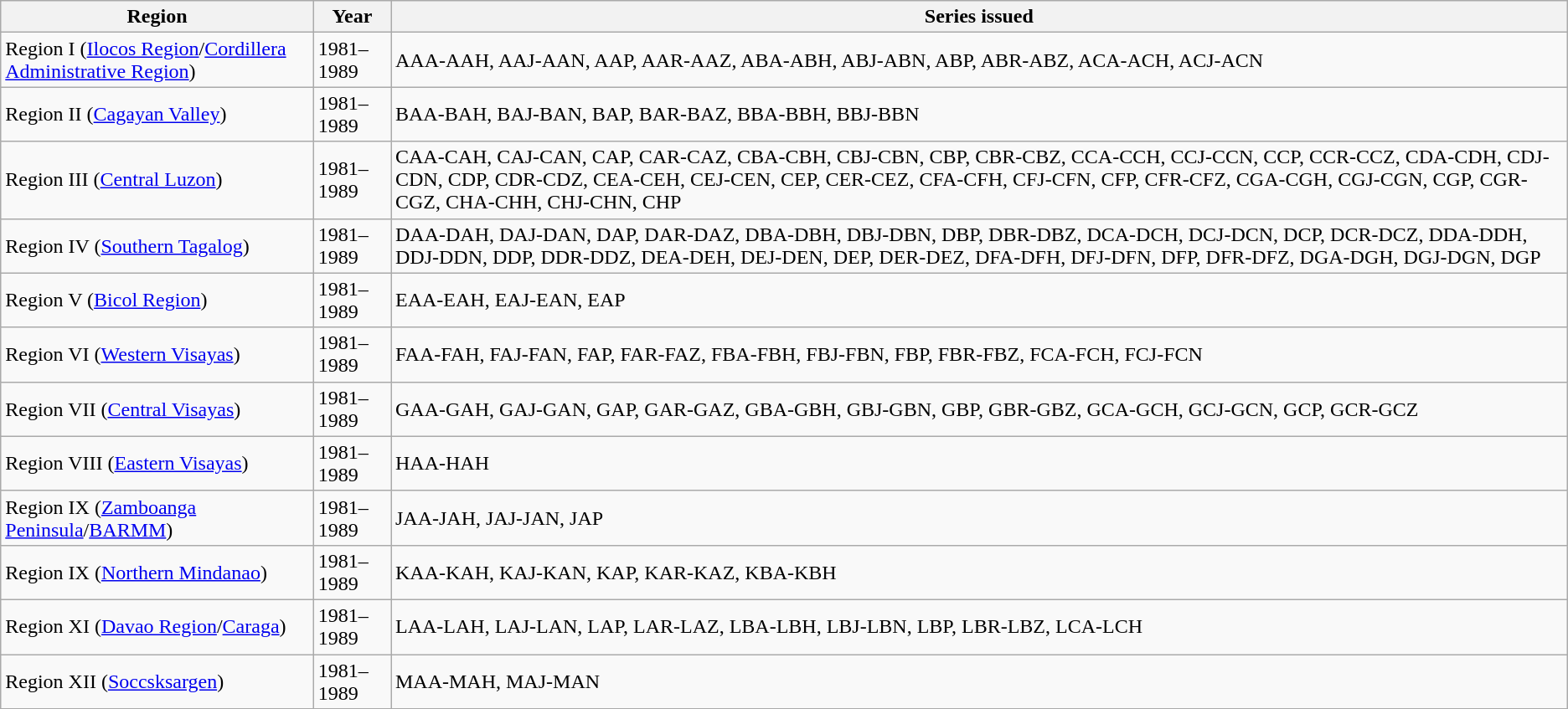<table class="wikitable">
<tr>
<th>Region</th>
<th>Year</th>
<th>Series issued</th>
</tr>
<tr>
<td>Region I (<a href='#'>Ilocos Region</a>/<a href='#'>Cordillera Administrative Region</a>)</td>
<td>1981–1989</td>
<td>AAA-AAH, AAJ-AAN, AAP, AAR-AAZ, ABA-ABH, ABJ-ABN, ABP, ABR-ABZ, ACA-ACH, ACJ-ACN</td>
</tr>
<tr>
<td>Region II (<a href='#'>Cagayan Valley</a>)</td>
<td>1981–1989</td>
<td>BAA-BAH, BAJ-BAN, BAP, BAR-BAZ, BBA-BBH, BBJ-BBN</td>
</tr>
<tr>
<td>Region III (<a href='#'>Central Luzon</a>)</td>
<td>1981–1989</td>
<td>CAA-CAH, CAJ-CAN, CAP, CAR-CAZ, CBA-CBH, CBJ-CBN, CBP, CBR-CBZ, CCA-CCH, CCJ-CCN, CCP, CCR-CCZ, CDA-CDH, CDJ-CDN, CDP, CDR-CDZ, CEA-CEH, CEJ-CEN, CEP, CER-CEZ, CFA-CFH, CFJ-CFN, CFP, CFR-CFZ, CGA-CGH, CGJ-CGN, CGP, CGR-CGZ, CHA-CHH, CHJ-CHN, CHP</td>
</tr>
<tr>
<td>Region IV (<a href='#'>Southern Tagalog</a>)</td>
<td>1981–1989</td>
<td>DAA-DAH, DAJ-DAN, DAP, DAR-DAZ, DBA-DBH, DBJ-DBN, DBP, DBR-DBZ, DCA-DCH, DCJ-DCN, DCP, DCR-DCZ, DDA-DDH, DDJ-DDN, DDP, DDR-DDZ, DEA-DEH, DEJ-DEN, DEP, DER-DEZ, DFA-DFH, DFJ-DFN, DFP, DFR-DFZ, DGA-DGH, DGJ-DGN, DGP</td>
</tr>
<tr>
<td>Region V (<a href='#'>Bicol Region</a>)</td>
<td>1981–1989</td>
<td>EAA-EAH, EAJ-EAN, EAP</td>
</tr>
<tr>
<td>Region VI (<a href='#'>Western Visayas</a>)</td>
<td>1981–1989</td>
<td>FAA-FAH, FAJ-FAN, FAP, FAR-FAZ, FBA-FBH, FBJ-FBN, FBP, FBR-FBZ, FCA-FCH, FCJ-FCN</td>
</tr>
<tr>
<td>Region VII (<a href='#'>Central Visayas</a>)</td>
<td>1981–1989</td>
<td>GAA-GAH, GAJ-GAN, GAP, GAR-GAZ, GBA-GBH, GBJ-GBN, GBP, GBR-GBZ, GCA-GCH, GCJ-GCN, GCP, GCR-GCZ</td>
</tr>
<tr>
<td>Region VIII (<a href='#'>Eastern Visayas</a>)</td>
<td>1981–1989</td>
<td>HAA-HAH</td>
</tr>
<tr>
<td>Region IX (<a href='#'>Zamboanga Peninsula</a>/<a href='#'>BARMM</a>)</td>
<td>1981–1989</td>
<td>JAA-JAH, JAJ-JAN, JAP</td>
</tr>
<tr>
<td>Region IX (<a href='#'>Northern Mindanao</a>)</td>
<td>1981–1989</td>
<td>KAA-KAH, KAJ-KAN, KAP, KAR-KAZ, KBA-KBH</td>
</tr>
<tr>
<td>Region XI (<a href='#'>Davao Region</a>/<a href='#'>Caraga</a>)</td>
<td>1981–1989</td>
<td>LAA-LAH, LAJ-LAN, LAP, LAR-LAZ, LBA-LBH, LBJ-LBN, LBP, LBR-LBZ, LCA-LCH</td>
</tr>
<tr>
<td>Region XII (<a href='#'>Soccsksargen</a>)</td>
<td>1981–1989</td>
<td>MAA-MAH, MAJ-MAN</td>
</tr>
<tr>
</tr>
</table>
